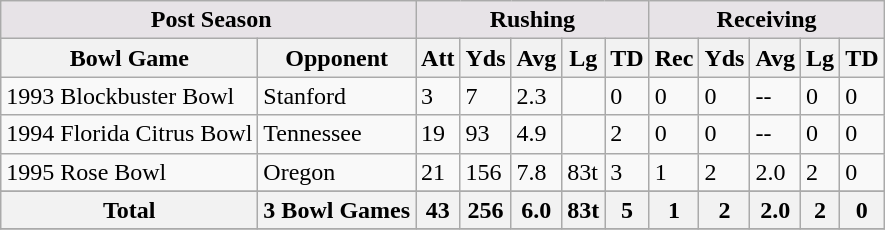<table class="wikitable">
<tr>
<th colspan="2" style="background-color: #e7e3e7"> Post Season</th>
<th colspan="5" style="background-color: #e7e3e7">Rushing</th>
<th colspan="5" style="background-color: #e7e3e7">Receiving</th>
</tr>
<tr>
<th>Bowl Game</th>
<th>Opponent</th>
<th>Att</th>
<th>Yds</th>
<th>Avg</th>
<th>Lg</th>
<th>TD</th>
<th>Rec</th>
<th>Yds</th>
<th>Avg</th>
<th>Lg</th>
<th>TD</th>
</tr>
<tr>
<td>1993 Blockbuster Bowl</td>
<td>Stanford</td>
<td>3</td>
<td>7</td>
<td>2.3</td>
<td></td>
<td>0</td>
<td>0</td>
<td>0</td>
<td>--</td>
<td>0</td>
<td>0</td>
</tr>
<tr>
<td>1994 Florida Citrus Bowl</td>
<td>Tennessee</td>
<td>19</td>
<td>93</td>
<td>4.9</td>
<td></td>
<td>2</td>
<td>0</td>
<td>0</td>
<td>--</td>
<td>0</td>
<td>0</td>
</tr>
<tr>
<td>1995 Rose Bowl</td>
<td>Oregon</td>
<td>21</td>
<td>156</td>
<td>7.8</td>
<td>83t</td>
<td>3</td>
<td>1</td>
<td>2</td>
<td>2.0</td>
<td>2</td>
<td>0</td>
</tr>
<tr>
</tr>
<tr>
</tr>
<tr>
<th>Total</th>
<th>3 Bowl Games</th>
<th>43</th>
<th>256</th>
<th>6.0</th>
<th>83t</th>
<th>5</th>
<th>1</th>
<th>2</th>
<th>2.0</th>
<th>2</th>
<th>0</th>
</tr>
<tr>
</tr>
</table>
